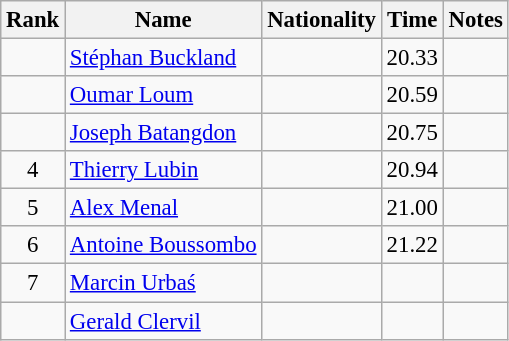<table class="wikitable sortable" style="text-align:center;font-size:95%">
<tr>
<th>Rank</th>
<th>Name</th>
<th>Nationality</th>
<th>Time</th>
<th>Notes</th>
</tr>
<tr>
<td></td>
<td align=left><a href='#'>Stéphan Buckland</a></td>
<td align=left></td>
<td>20.33</td>
<td></td>
</tr>
<tr>
<td></td>
<td align=left><a href='#'>Oumar Loum</a></td>
<td align=left></td>
<td>20.59</td>
<td></td>
</tr>
<tr>
<td></td>
<td align=left><a href='#'>Joseph Batangdon</a></td>
<td align=left></td>
<td>20.75</td>
<td></td>
</tr>
<tr>
<td>4</td>
<td align=left><a href='#'>Thierry Lubin</a></td>
<td align=left></td>
<td>20.94</td>
<td></td>
</tr>
<tr>
<td>5</td>
<td align=left><a href='#'>Alex Menal</a></td>
<td align=left></td>
<td>21.00</td>
<td></td>
</tr>
<tr>
<td>6</td>
<td align=left><a href='#'>Antoine Boussombo</a></td>
<td align=left></td>
<td>21.22</td>
<td></td>
</tr>
<tr>
<td>7</td>
<td align=left><a href='#'>Marcin Urbaś</a></td>
<td align=left></td>
<td></td>
<td></td>
</tr>
<tr>
<td></td>
<td align=left><a href='#'>Gerald Clervil</a></td>
<td align=left></td>
<td></td>
<td></td>
</tr>
</table>
